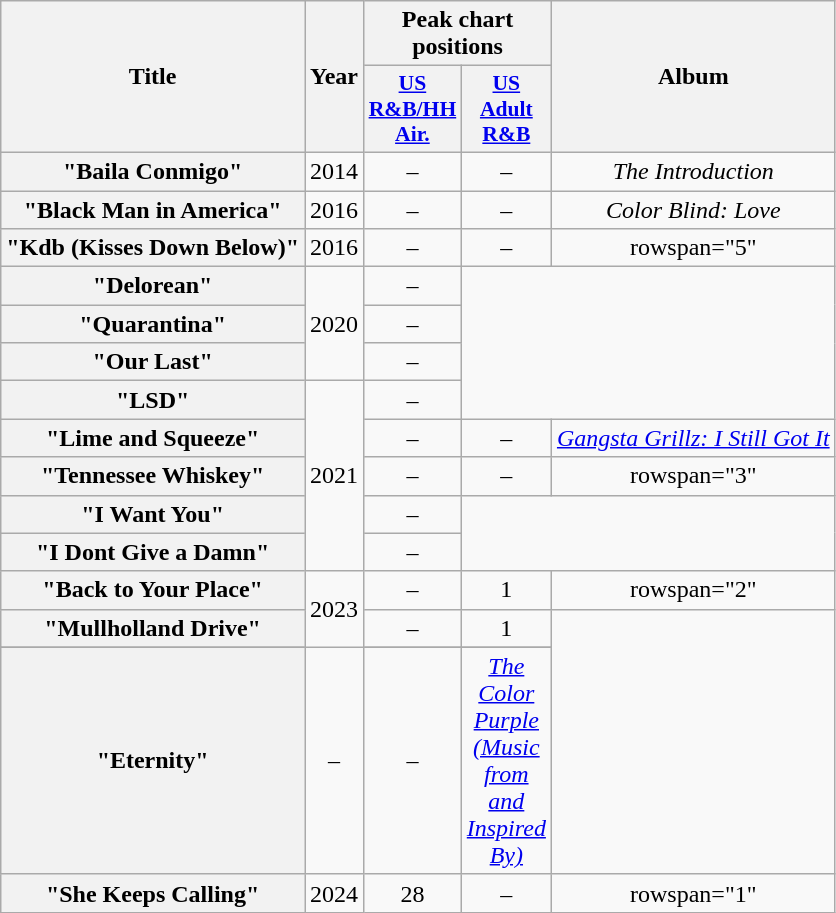<table class="wikitable plainrowheaders" style="text-align:center;">
<tr>
<th scope="col" rowspan="2">Title</th>
<th scope="col" rowspan="2">Year</th>
<th scope="col" colspan="2">Peak chart positions</th>
<th scope="col" rowspan="2">Album</th>
</tr>
<tr>
<th scope="col" style="width:2.5em;font-size:90%;"><a href='#'>US<br>R&B/HH<br>Air.</a><br></th>
<th scope="col" style="width:2.5em;font-size:90%;"><a href='#'>US Adult R&B</a></th>
</tr>
<tr>
<th scope="row">"Baila Conmigo"<br></th>
<td>2014</td>
<td>–</td>
<td>–</td>
<td><em>The Introduction</em></td>
</tr>
<tr>
<th scope="row">"Black Man in America"</th>
<td>2016</td>
<td>–</td>
<td>–</td>
<td><em>Color Blind: Love</em></td>
</tr>
<tr>
<th scope="row">"Kdb (Kisses Down Below)"<br></th>
<td>2016</td>
<td>–</td>
<td>–</td>
<td>rowspan="5" </td>
</tr>
<tr>
<th scope="row">"Delorean"</th>
<td rowspan="3">2020</td>
<td>–</td>
</tr>
<tr>
<th scope="row">"Quarantina"</th>
<td>–</td>
</tr>
<tr>
<th scope="row">"Our Last"</th>
<td>–</td>
</tr>
<tr>
<th scope="row">"LSD"</th>
<td rowspan="5">2021</td>
<td>–</td>
</tr>
<tr>
<th scope="row">"Lime and Squeeze"<br></th>
<td>–</td>
<td>–</td>
<td><em><a href='#'>Gangsta Grillz: I Still Got It</a></em></td>
</tr>
<tr>
<th scope="row">"Tennessee Whiskey"<br></th>
<td>–</td>
<td>–</td>
<td>rowspan="3" </td>
</tr>
<tr>
<th scope="row">"I Want You"</th>
<td>–</td>
</tr>
<tr>
<th scope="row">"I Dont Give a Damn"</th>
<td>–</td>
</tr>
<tr>
<th scope="row">"Back to Your Place"</th>
<td rowspan="3">2023</td>
<td>–</td>
<td>1</td>
<td>rowspan="2" </td>
</tr>
<tr>
<th scope="row">"Mullholland Drive"</th>
<td>–</td>
<td>1</td>
</tr>
<tr>
</tr>
<tr>
<th scope="row">"Eternity"</th>
<td>–</td>
<td>–</td>
<td><em><a href='#'>The Color Purple (Music from and Inspired By)</a></em></td>
</tr>
<tr>
<th scope="row">"She Keeps Calling"</th>
<td rowspan="1">2024</td>
<td>28 </td>
<td>–</td>
<td>rowspan="1" </td>
</tr>
</table>
